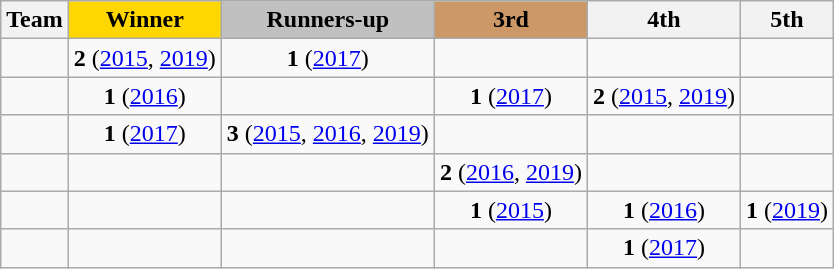<table class="wikitable sortable"  style="text-align: center;">
<tr>
<th>Team</th>
<th style="background:#FFD700;">Winner</th>
<th style="background:#C0C0C0;">Runners-up</th>
<th style="background:#CC9966;">3rd</th>
<th>4th</th>
<th>5th</th>
</tr>
<tr>
<td align=left></td>
<td><strong>2</strong> (<a href='#'>2015</a>, <a href='#'>2019</a>)</td>
<td><strong>1</strong> (<a href='#'>2017</a>)</td>
<td></td>
<td></td>
<td></td>
</tr>
<tr>
<td align=left></td>
<td><strong>1</strong> (<a href='#'>2016</a>)</td>
<td></td>
<td><strong>1</strong> (<a href='#'>2017</a>)</td>
<td><strong>2</strong> (<a href='#'>2015</a>, <a href='#'>2019</a>)</td>
<td></td>
</tr>
<tr>
<td align=left></td>
<td><strong>1</strong> (<a href='#'>2017</a>)</td>
<td><strong>3</strong> (<a href='#'>2015</a>, <a href='#'>2016</a>, <a href='#'>2019</a>)</td>
<td></td>
<td></td>
<td></td>
</tr>
<tr>
<td align=left></td>
<td></td>
<td></td>
<td><strong>2</strong> (<a href='#'>2016</a>, <a href='#'>2019</a>)</td>
<td></td>
<td></td>
</tr>
<tr>
<td align=left></td>
<td></td>
<td></td>
<td><strong>1</strong> (<a href='#'>2015</a>)</td>
<td><strong>1</strong> (<a href='#'>2016</a>)</td>
<td><strong>1</strong> (<a href='#'>2019</a>)</td>
</tr>
<tr>
<td align=left></td>
<td></td>
<td></td>
<td></td>
<td><strong>1</strong> (<a href='#'>2017</a>)</td>
<td></td>
</tr>
</table>
